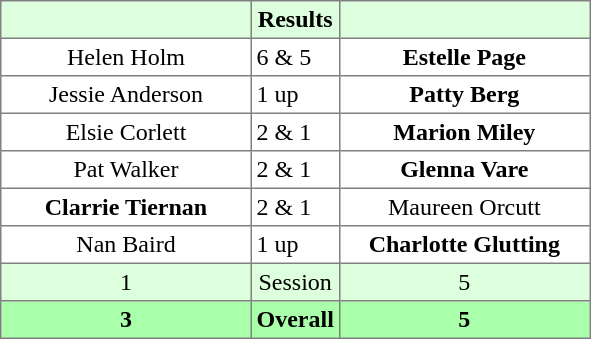<table border="1" cellpadding="3" style="border-collapse: collapse; text-align:center;">
<tr style="background:#ddffdd;">
<th width=160></th>
<th>Results</th>
<th width=160></th>
</tr>
<tr>
<td>Helen Holm</td>
<td align=left> 6 & 5</td>
<td><strong>Estelle Page</strong></td>
</tr>
<tr>
<td>Jessie Anderson</td>
<td align=left> 1 up</td>
<td><strong>Patty Berg</strong></td>
</tr>
<tr>
<td>Elsie Corlett</td>
<td align=left> 2 & 1</td>
<td><strong>Marion Miley</strong></td>
</tr>
<tr>
<td>Pat Walker</td>
<td align=left> 2 & 1</td>
<td><strong>Glenna Vare</strong></td>
</tr>
<tr>
<td><strong>Clarrie Tiernan</strong></td>
<td align=left> 2 & 1</td>
<td>Maureen Orcutt</td>
</tr>
<tr>
<td>Nan Baird</td>
<td align=left> 1 up</td>
<td><strong>Charlotte Glutting</strong></td>
</tr>
<tr style="background:#ddffdd;">
<td>1</td>
<td>Session</td>
<td>5</td>
</tr>
<tr style="background:#aaffaa;">
<th>3</th>
<th>Overall</th>
<th>5</th>
</tr>
</table>
